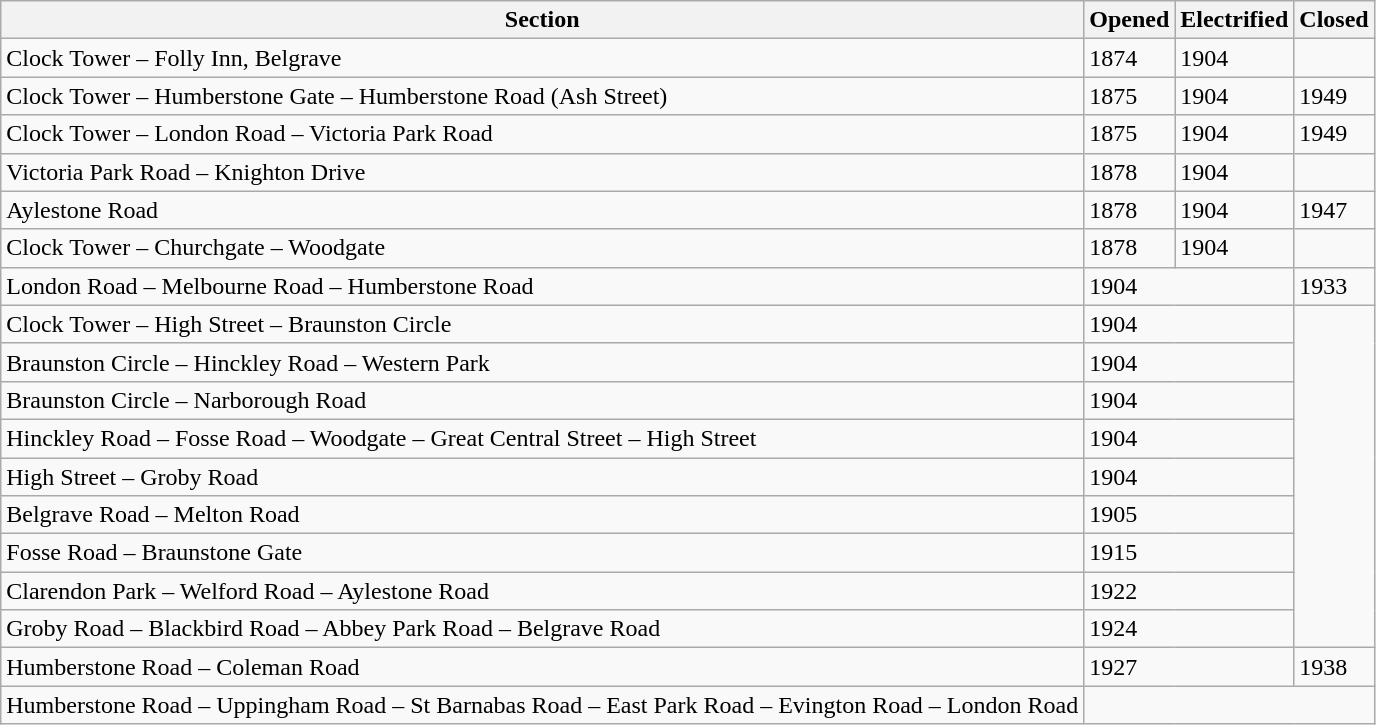<table class="wikitable">
<tr>
<th>Section</th>
<th>Opened</th>
<th>Electrified</th>
<th>Closed</th>
</tr>
<tr>
<td>Clock Tower – Folly Inn, Belgrave</td>
<td>1874</td>
<td>1904</td>
</tr>
<tr>
<td>Clock Tower – Humberstone Gate – Humberstone Road (Ash Street)</td>
<td>1875</td>
<td>1904</td>
<td>1949</td>
</tr>
<tr>
<td>Clock Tower – London Road – Victoria Park Road</td>
<td>1875</td>
<td>1904</td>
<td>1949</td>
</tr>
<tr>
<td>Victoria Park Road – Knighton Drive</td>
<td>1878</td>
<td>1904</td>
</tr>
<tr>
<td>Aylestone Road</td>
<td>1878</td>
<td>1904</td>
<td>1947</td>
</tr>
<tr>
<td>Clock Tower – Churchgate – Woodgate</td>
<td>1878</td>
<td>1904</td>
</tr>
<tr>
<td>London Road – Melbourne Road – Humberstone Road</td>
<td colspan=2>1904</td>
<td>1933</td>
</tr>
<tr>
<td>Clock Tower – High Street – Braunston Circle</td>
<td colspan=2>1904</td>
</tr>
<tr>
<td>Braunston Circle – Hinckley Road – Western Park</td>
<td colspan=2>1904</td>
</tr>
<tr>
<td>Braunston Circle – Narborough Road</td>
<td colspan=2>1904</td>
</tr>
<tr>
<td>Hinckley Road – Fosse Road – Woodgate – Great Central Street – High Street</td>
<td colspan=2>1904</td>
</tr>
<tr>
<td>High Street – Groby Road</td>
<td colspan=2>1904</td>
</tr>
<tr>
<td>Belgrave Road – Melton Road</td>
<td colspan=2>1905</td>
</tr>
<tr>
<td>Fosse Road – Braunstone Gate</td>
<td colspan=2>1915</td>
</tr>
<tr>
<td>Clarendon Park – Welford Road – Aylestone Road</td>
<td colspan=2>1922</td>
</tr>
<tr>
<td>Groby Road – Blackbird Road – Abbey Park Road – Belgrave Road</td>
<td colspan=2>1924</td>
</tr>
<tr>
<td>Humberstone Road – Coleman Road</td>
<td colspan=2>1927</td>
<td>1938</td>
</tr>
<tr>
<td>Humberstone Road – Uppingham Road – St Barnabas Road – East Park Road – Evington Road – London Road</td>
</tr>
</table>
